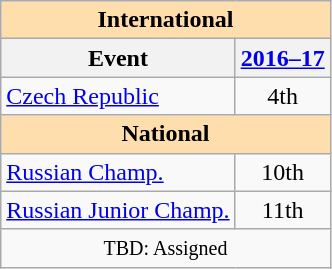<table class="wikitable" style="text-align:center">
<tr>
<th style="background-color: #ffdead; " colspan=2 align=center>International</th>
</tr>
<tr>
<th>Event</th>
<th><a href='#'>2016–17</a></th>
</tr>
<tr>
<td align=left> <a href='#'>Czech Republic</a></td>
<td>4th</td>
</tr>
<tr>
<th style="background-color: #ffdead; " colspan=2 align=center>National</th>
</tr>
<tr>
<td align=left><a href='#'>Russian Champ.</a></td>
<td>10th</td>
</tr>
<tr>
<td align=left><a href='#'>Russian Junior Champ.</a></td>
<td>11th</td>
</tr>
<tr>
<td colspan=2 align=center><small> TBD: Assigned </small></td>
</tr>
</table>
